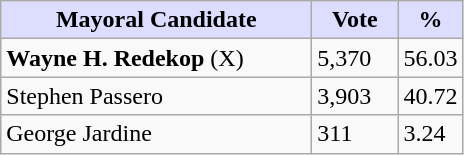<table class="wikitable">
<tr>
<th style="background:#ddf; width:200px;">Mayoral Candidate</th>
<th style="background:#ddf; width:50px;">Vote</th>
<th style="background:#ddf; width:30px;">%</th>
</tr>
<tr>
<td><strong>Wayne H. Redekop</strong> (X)</td>
<td>5,370</td>
<td>56.03</td>
</tr>
<tr>
<td>Stephen Passero</td>
<td>3,903</td>
<td>40.72</td>
</tr>
<tr>
<td>George Jardine</td>
<td>311</td>
<td>3.24</td>
</tr>
</table>
